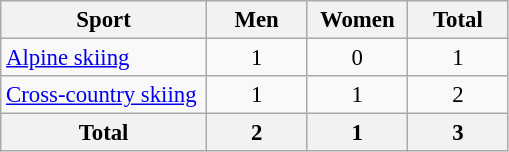<table class="wikitable" style="text-align:center; font-size: 95%">
<tr>
<th width=130>Sport</th>
<th width=60>Men</th>
<th width=60>Women</th>
<th width=60>Total</th>
</tr>
<tr>
<td align=left><a href='#'>Alpine skiing</a></td>
<td>1</td>
<td>0</td>
<td>1</td>
</tr>
<tr>
<td align=left><a href='#'>Cross-country skiing</a></td>
<td>1</td>
<td>1</td>
<td>2</td>
</tr>
<tr>
<th>Total</th>
<th>2</th>
<th>1</th>
<th>3</th>
</tr>
</table>
